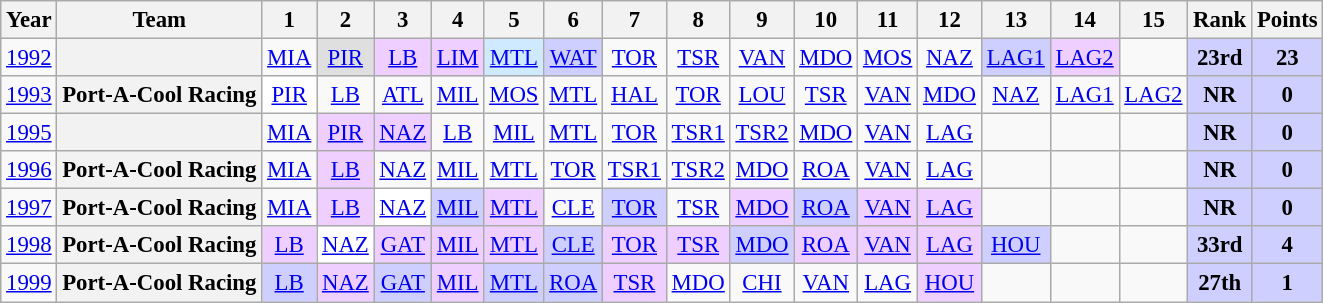<table class="wikitable" style="text-align:center; font-size:95%">
<tr>
<th>Year</th>
<th>Team</th>
<th>1</th>
<th>2</th>
<th>3</th>
<th>4</th>
<th>5</th>
<th>6</th>
<th>7</th>
<th>8</th>
<th>9</th>
<th>10</th>
<th>11</th>
<th>12</th>
<th>13</th>
<th>14</th>
<th>15</th>
<th>Rank</th>
<th>Points</th>
</tr>
<tr>
<td><a href='#'>1992</a></td>
<th></th>
<td><a href='#'>MIA</a><br></td>
<td style="background:#dfdfdf;"><a href='#'>PIR</a><br></td>
<td style="background:#efcfff;"><a href='#'>LB</a><br></td>
<td style="background:#efcfff;"><a href='#'>LIM</a><br></td>
<td style="background:#cfeaff;"><a href='#'>MTL</a><br></td>
<td style="background:#cfcfff;"><a href='#'>WAT</a><br></td>
<td><a href='#'>TOR</a><br></td>
<td><a href='#'>TSR</a><br></td>
<td><a href='#'>VAN</a><br></td>
<td><a href='#'>MDO</a><br></td>
<td><a href='#'>MOS</a><br></td>
<td><a href='#'>NAZ</a><br></td>
<td style="background:#cfcfff;"><a href='#'>LAG1</a><br></td>
<td style="background:#efcfff;"><a href='#'>LAG2</a><br></td>
<td></td>
<td style="background:#cfcfff;"><strong>23rd</strong></td>
<td style="background:#CFCFFF;"><strong>23</strong></td>
</tr>
<tr>
<td><a href='#'>1993</a></td>
<th>Port-A-Cool Racing</th>
<td style="background:#ffffff;"><a href='#'>PIR</a><br></td>
<td><a href='#'>LB</a><br></td>
<td><a href='#'>ATL</a><br></td>
<td><a href='#'>MIL</a><br></td>
<td><a href='#'>MOS</a><br></td>
<td><a href='#'>MTL</a><br></td>
<td><a href='#'>HAL</a><br></td>
<td><a href='#'>TOR</a><br></td>
<td><a href='#'>LOU</a><br></td>
<td><a href='#'>TSR</a><br></td>
<td><a href='#'>VAN</a><br></td>
<td><a href='#'>MDO</a><br></td>
<td><a href='#'>NAZ</a><br></td>
<td><a href='#'>LAG1</a><br></td>
<td><a href='#'>LAG2</a><br></td>
<td style="background:#cfcfff;"><strong>NR</strong></td>
<td style="background:#CFCFFF;"><strong>0</strong></td>
</tr>
<tr>
<td><a href='#'>1995</a></td>
<th></th>
<td><a href='#'>MIA</a><br></td>
<td style="background:#efcfff;"><a href='#'>PIR</a><br></td>
<td style="background:#efcfff;"><a href='#'>NAZ</a><br></td>
<td><a href='#'>LB</a><br></td>
<td><a href='#'>MIL</a><br></td>
<td><a href='#'>MTL</a><br></td>
<td><a href='#'>TOR</a><br></td>
<td><a href='#'>TSR1</a><br></td>
<td><a href='#'>TSR2</a><br></td>
<td><a href='#'>MDO</a><br></td>
<td><a href='#'>VAN</a><br></td>
<td><a href='#'>LAG</a><br></td>
<td></td>
<td></td>
<td></td>
<td style="background:#cfcfff;"><strong>NR</strong></td>
<td style="background:#CFCFFF;"><strong>0</strong></td>
</tr>
<tr>
<td><a href='#'>1996</a></td>
<th>Port-A-Cool Racing</th>
<td><a href='#'>MIA</a><br></td>
<td style="background:#efcfff;"><a href='#'>LB</a><br></td>
<td><a href='#'>NAZ</a><br></td>
<td><a href='#'>MIL</a><br></td>
<td><a href='#'>MTL</a><br></td>
<td><a href='#'>TOR</a><br></td>
<td><a href='#'>TSR1</a><br></td>
<td><a href='#'>TSR2</a><br></td>
<td><a href='#'>MDO</a><br></td>
<td><a href='#'>ROA</a><br></td>
<td><a href='#'>VAN</a><br></td>
<td><a href='#'>LAG</a><br></td>
<td></td>
<td></td>
<td></td>
<td style="background:#cfcfff;"><strong>NR</strong></td>
<td style="background:#CFCFFF;"><strong>0</strong></td>
</tr>
<tr>
<td><a href='#'>1997</a></td>
<th>Port-A-Cool Racing</th>
<td><a href='#'>MIA</a><br></td>
<td style="background:#efcfff;"><a href='#'>LB</a><br></td>
<td style="background:#ffffff;"><a href='#'>NAZ</a><br></td>
<td style="background:#cfcfff;"><a href='#'>MIL</a><br></td>
<td style="background:#efcfff;"><a href='#'>MTL</a><br></td>
<td><a href='#'>CLE</a><br></td>
<td style="background:#cfcfff;"><a href='#'>TOR</a><br></td>
<td><a href='#'>TSR</a><br></td>
<td style="background:#efcfff;"><a href='#'>MDO</a><br></td>
<td style="background:#cfcfff;"><a href='#'>ROA</a><br></td>
<td style="background:#efcfff;"><a href='#'>VAN</a><br></td>
<td style="background:#efcfff;"><a href='#'>LAG</a><br></td>
<td></td>
<td></td>
<td></td>
<td style="background:#cfcfff;"><strong>NR</strong></td>
<td style="background:#CFCFFF;"><strong>0</strong></td>
</tr>
<tr>
<td><a href='#'>1998</a></td>
<th>Port-A-Cool Racing</th>
<td style="background:#efcfff;"><a href='#'>LB</a><br></td>
<td style="background:#ffffff;"><a href='#'>NAZ</a><br></td>
<td style="background:#efcfff;"><a href='#'>GAT</a><br></td>
<td style="background:#efcfff;"><a href='#'>MIL</a><br></td>
<td style="background:#efcfff;"><a href='#'>MTL</a><br></td>
<td style="background:#cfcfff;"><a href='#'>CLE</a><br></td>
<td style="background:#efcfff;"><a href='#'>TOR</a><br></td>
<td style="background:#efcfff;"><a href='#'>TSR</a><br></td>
<td style="background:#cfcfff;"><a href='#'>MDO</a><br></td>
<td style="background:#efcfff;"><a href='#'>ROA</a><br></td>
<td style="background:#efcfff;"><a href='#'>VAN</a><br></td>
<td style="background:#efcfff;"><a href='#'>LAG</a><br></td>
<td style="background:#cfcfff;"><a href='#'>HOU</a><br></td>
<td></td>
<td></td>
<td style="background:#cfcfff;"><strong>33rd</strong></td>
<td style="background:#CFCFFF;"><strong>4</strong></td>
</tr>
<tr>
<td><a href='#'>1999</a></td>
<th>Port-A-Cool Racing</th>
<td style="background:#cfcfff;"><a href='#'>LB</a><br></td>
<td style="background:#efcfff;"><a href='#'>NAZ</a><br></td>
<td style="background:#cfcfff;"><a href='#'>GAT</a><br></td>
<td style="background:#efcfff;"><a href='#'>MIL</a><br></td>
<td style="background:#cfcfff;"><a href='#'>MTL</a><br></td>
<td style="background:#cfcfff;"><a href='#'>ROA</a><br></td>
<td style="background:#efcfff;"><a href='#'>TSR</a><br></td>
<td><a href='#'>MDO</a><br></td>
<td><a href='#'>CHI</a><br></td>
<td><a href='#'>VAN</a><br></td>
<td><a href='#'>LAG</a><br></td>
<td style="background:#efcfff;"><a href='#'>HOU</a><br></td>
<td></td>
<td></td>
<td></td>
<td style="background:#cfcfff;"><strong>27th</strong></td>
<td style="background:#CFCFFF;"><strong>1</strong></td>
</tr>
</table>
